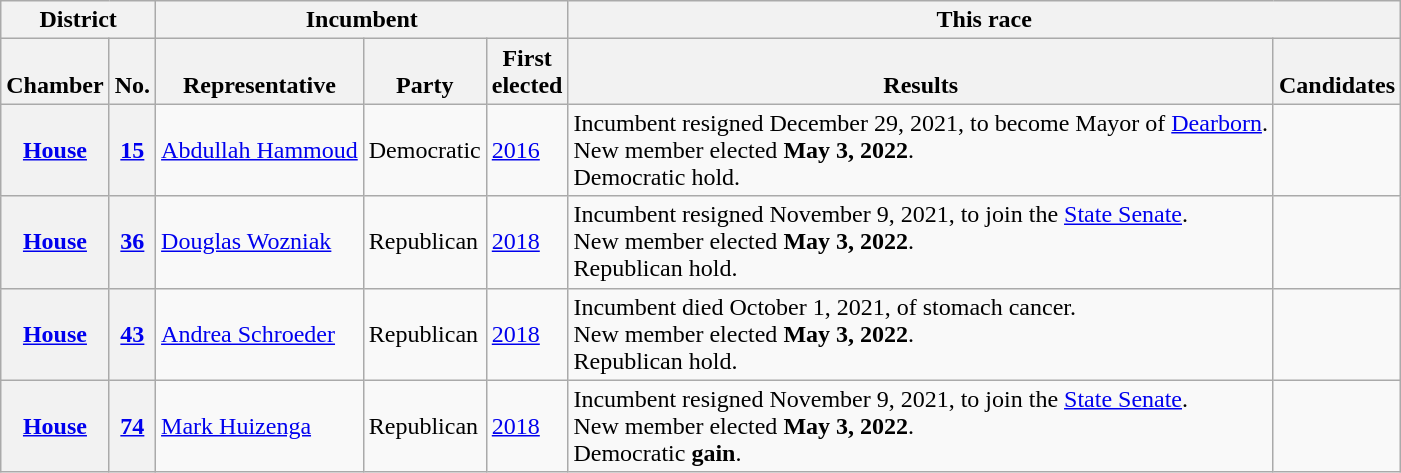<table class="wikitable sortable">
<tr valign=bottom>
<th colspan="2">District</th>
<th colspan="3">Incumbent</th>
<th colspan="2">This race</th>
</tr>
<tr valign=bottom>
<th>Chamber</th>
<th>No.</th>
<th>Representative</th>
<th>Party</th>
<th>First<br>elected</th>
<th>Results</th>
<th>Candidates</th>
</tr>
<tr>
<th><a href='#'>House</a></th>
<th><a href='#'>15</a></th>
<td><a href='#'>Abdullah Hammoud</a></td>
<td>Democratic</td>
<td><a href='#'>2016</a></td>
<td data-sort-value=4/6/2021 >Incumbent resigned December 29, 2021, to become Mayor of <a href='#'>Dearborn</a>.<br>New member elected <strong>May 3, 2022</strong>.<br>Democratic hold.</td>
<td nowrap></td>
</tr>
<tr>
<th><a href='#'>House</a></th>
<th><a href='#'>36</a></th>
<td><a href='#'>Douglas Wozniak</a></td>
<td>Republican</td>
<td><a href='#'>2018</a></td>
<td data-sort-value=4/6/2021 >Incumbent resigned November 9, 2021, to join the <a href='#'>State Senate</a>.<br>New member elected <strong>May 3, 2022</strong>.<br>Republican hold.</td>
<td nowrap></td>
</tr>
<tr>
<th><a href='#'>House</a></th>
<th><a href='#'>43</a></th>
<td><a href='#'>Andrea Schroeder</a></td>
<td>Republican</td>
<td><a href='#'>2018</a></td>
<td data-sort-value=4/6/2021 >Incumbent died October 1, 2021, of stomach cancer.<br>New member elected <strong>May 3, 2022</strong>.<br>Republican hold.</td>
<td nowrap></td>
</tr>
<tr>
<th><a href='#'>House</a></th>
<th><a href='#'>74</a></th>
<td><a href='#'>Mark Huizenga</a></td>
<td>Republican</td>
<td><a href='#'>2018</a></td>
<td>Incumbent resigned November 9, 2021, to join the <a href='#'>State Senate</a>.<br>New member elected <strong>May 3, 2022</strong>.<br>Democratic <strong>gain</strong>.</td>
<td nowrap></td>
</tr>
</table>
